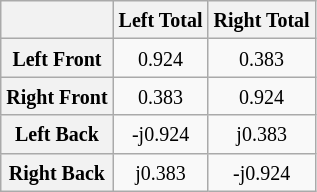<table class="wikitable" style="text-align:center">
<tr>
<th></th>
<th><small>Left Total</small></th>
<th><small>Right  Total</small></th>
</tr>
<tr>
<th><small>Left Front</small></th>
<td><small>0.924</small></td>
<td><small>0.383</small></td>
</tr>
<tr>
<th><small>Right Front</small></th>
<td><small>0.383</small></td>
<td><small>0.924</small></td>
</tr>
<tr>
<th><small>Left Back</small></th>
<td><small>-j0.924</small></td>
<td><small>j0.383</small></td>
</tr>
<tr>
<th><small>Right Back</small></th>
<td><small>j0.383</small></td>
<td><small>-j0.924</small></td>
</tr>
</table>
